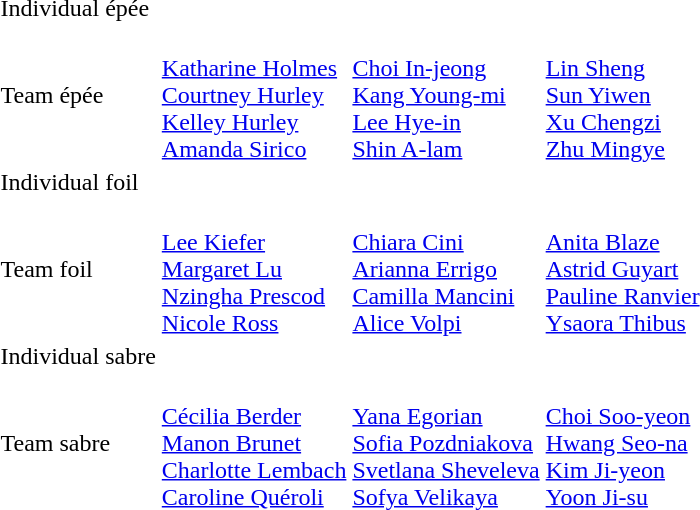<table>
<tr>
<td rowspan=2>Individual épée<br></td>
<td rowspan=2></td>
<td rowspan=2></td>
<td></td>
</tr>
<tr>
<td></td>
</tr>
<tr>
<td>Team épée<br></td>
<td><br><a href='#'>Katharine Holmes</a><br><a href='#'>Courtney Hurley</a><br><a href='#'>Kelley Hurley</a><br><a href='#'>Amanda Sirico</a></td>
<td><br><a href='#'>Choi In-jeong</a><br><a href='#'>Kang Young-mi</a><br><a href='#'>Lee Hye-in</a><br><a href='#'>Shin A-lam</a></td>
<td><br><a href='#'>Lin Sheng</a><br><a href='#'>Sun Yiwen</a><br><a href='#'>Xu Chengzi</a><br><a href='#'>Zhu Mingye</a></td>
</tr>
<tr>
<td rowspan=2>Individual foil<br></td>
<td rowspan=2></td>
<td rowspan=2></td>
<td></td>
</tr>
<tr>
<td></td>
</tr>
<tr>
<td>Team foil<br></td>
<td><br><a href='#'>Lee Kiefer</a><br><a href='#'>Margaret Lu</a><br><a href='#'>Nzingha Prescod</a><br><a href='#'>Nicole Ross</a></td>
<td><br><a href='#'>Chiara Cini</a><br><a href='#'>Arianna Errigo</a><br><a href='#'>Camilla Mancini</a><br><a href='#'>Alice Volpi</a></td>
<td><br><a href='#'>Anita Blaze</a><br><a href='#'>Astrid Guyart</a><br><a href='#'>Pauline Ranvier</a><br><a href='#'>Ysaora Thibus</a></td>
</tr>
<tr>
<td rowspan=2>Individual sabre<br></td>
<td rowspan=2></td>
<td rowspan=2></td>
<td></td>
</tr>
<tr>
<td></td>
</tr>
<tr>
<td>Team sabre<br></td>
<td><br><a href='#'>Cécilia Berder</a><br><a href='#'>Manon Brunet</a><br><a href='#'>Charlotte Lembach</a><br><a href='#'>Caroline Quéroli</a></td>
<td><br><a href='#'>Yana Egorian</a><br><a href='#'>Sofia Pozdniakova</a><br><a href='#'>Svetlana Sheveleva</a><br><a href='#'>Sofya Velikaya</a></td>
<td><br><a href='#'>Choi Soo-yeon</a><br><a href='#'>Hwang Seo-na</a><br><a href='#'>Kim Ji-yeon</a><br><a href='#'>Yoon Ji-su</a></td>
</tr>
</table>
